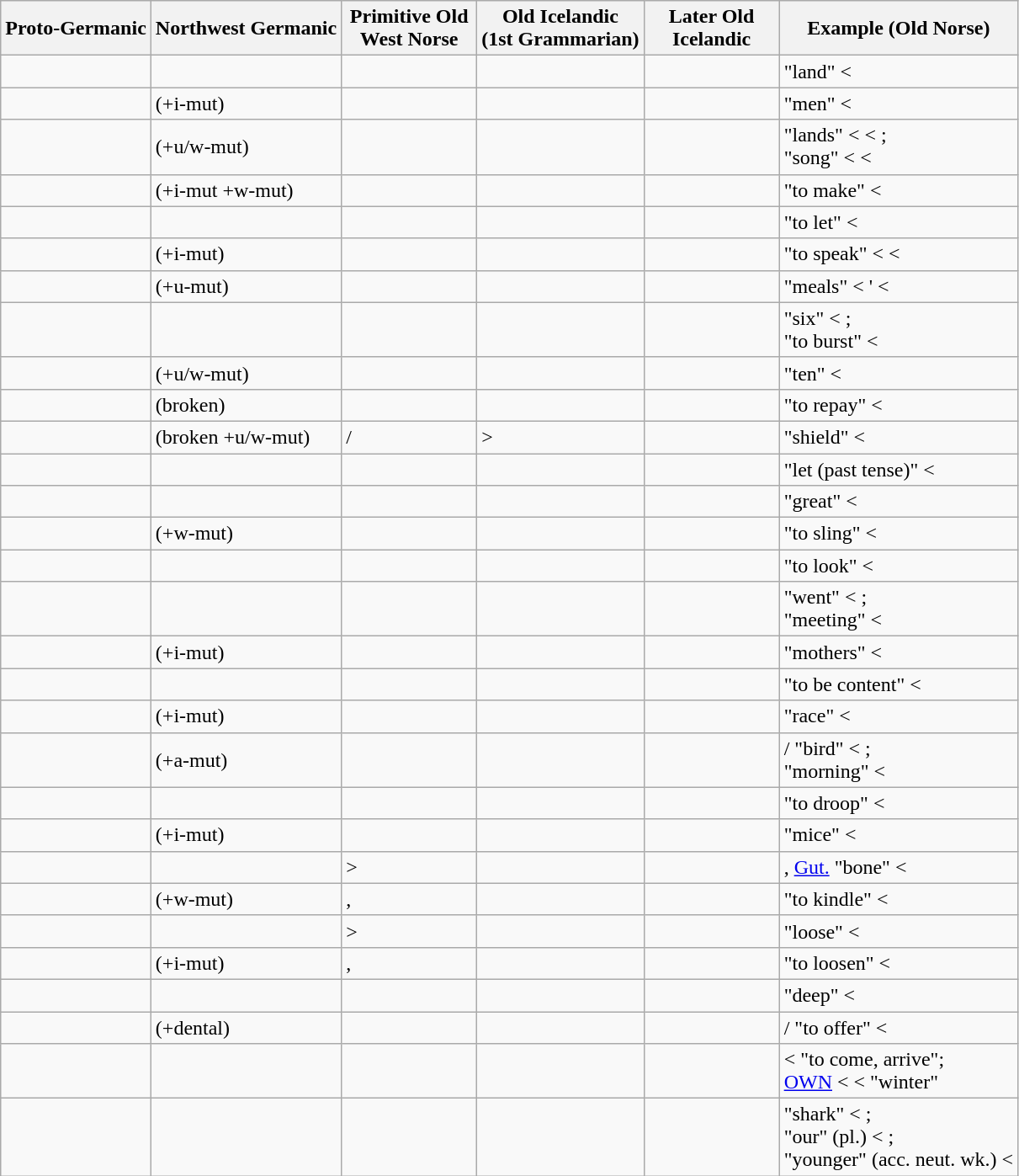<table class="wikitable">
<tr>
<th scope="col">Proto-Germanic</th>
<th ! scope="col">Northwest Germanic</th>
<th ! scope="col" width=100px>Primitive Old West Norse</th>
<th ! scope="col">Old Icelandic<br>(1st Grammarian)</th>
<th ! scope="col" width=100px>Later Old Icelandic</th>
<th ! scope="col">Example (Old Norse)</th>
</tr>
<tr>
<td></td>
<td></td>
<td> </td>
<td></td>
<td></td>
<td> "land" < </td>
</tr>
<tr>
<td></td>
<td> (+i-mut)</td>
<td> </td>
<td> </td>
<td></td>
<td> "men" < </td>
</tr>
<tr>
<td></td>
<td> (+u/w-mut)</td>
<td> </td>
<td></td>
<td> </td>
<td> "lands" <  < ;<br>  "song" <  < </td>
</tr>
<tr>
<td></td>
<td> (+i-mut +w-mut)</td>
<td> </td>
<td></td>
<td> </td>
<td> "to make" < </td>
</tr>
<tr>
<td> </td>
<td></td>
<td> </td>
<td></td>
<td></td>
<td> "to let" < </td>
</tr>
<tr>
<td> </td>
<td> (+i-mut)</td>
<td> </td>
<td></td>
<td></td>
<td> "to speak" <  < </td>
</tr>
<tr>
<td> </td>
<td> (+u-mut)</td>
<td> </td>
<td></td>
<td> </td>
<td> "meals" < ' < </td>
</tr>
<tr>
<td></td>
<td></td>
<td> </td>
<td></td>
<td></td>
<td> "six" < ;<br> "to burst" < </td>
</tr>
<tr>
<td></td>
<td> (+u/w-mut)</td>
<td> </td>
<td></td>
<td> </td>
<td> "ten" < </td>
</tr>
<tr>
<td></td>
<td> (broken)</td>
<td> </td>
<td> </td>
<td></td>
<td> "to repay" < </td>
</tr>
<tr>
<td></td>
<td> (broken +u/w-mut)</td>
<td> /</td>
<td> >  </td>
<td> </td>
<td> "shield" < </td>
</tr>
<tr>
<td> </td>
<td></td>
<td> </td>
<td></td>
<td></td>
<td> "let (past tense)" < </td>
</tr>
<tr>
<td></td>
<td></td>
<td> </td>
<td></td>
<td></td>
<td> "great" < </td>
</tr>
<tr>
<td></td>
<td> (+w-mut)</td>
<td> </td>
<td></td>
<td></td>
<td> "to sling" < </td>
</tr>
<tr>
<td></td>
<td></td>
<td> </td>
<td></td>
<td></td>
<td> "to look" < </td>
</tr>
<tr>
<td></td>
<td></td>
<td> </td>
<td></td>
<td></td>
<td> "went" < ;<br>  "meeting" < </td>
</tr>
<tr>
<td></td>
<td> (+i-mut)</td>
<td> </td>
<td></td>
<td> </td>
<td> "mothers" < </td>
</tr>
<tr>
<td></td>
<td></td>
<td> </td>
<td></td>
<td></td>
<td> "to be content" < </td>
</tr>
<tr>
<td></td>
<td> (+i-mut)</td>
<td> </td>
<td></td>
<td></td>
<td> "race" < </td>
</tr>
<tr>
<td></td>
<td> (+a-mut)</td>
<td> </td>
<td></td>
<td></td>
<td>/ "bird" < ;<br> "morning" < </td>
</tr>
<tr>
<td></td>
<td></td>
<td> </td>
<td></td>
<td></td>
<td> "to droop" < </td>
</tr>
<tr>
<td></td>
<td> (+i-mut)</td>
<td> </td>
<td></td>
<td></td>
<td> "mice" < </td>
</tr>
<tr>
<td></td>
<td></td>
<td> >  </td>
<td></td>
<td></td>
<td>, <a href='#'>Gut.</a>  "bone" < </td>
</tr>
<tr>
<td></td>
<td> (+w-mut)</td>
<td> , </td>
<td> </td>
<td></td>
<td> "to kindle" < </td>
</tr>
<tr>
<td></td>
<td></td>
<td> >  </td>
<td> </td>
<td></td>
<td> "loose" < </td>
</tr>
<tr>
<td></td>
<td> (+i-mut)</td>
<td> , </td>
<td> </td>
<td></td>
<td> "to loosen" < </td>
</tr>
<tr>
<td></td>
<td></td>
<td> </td>
<td> </td>
<td></td>
<td> "deep" < </td>
</tr>
<tr>
<td></td>
<td> (+dental)</td>
<td> </td>
<td> </td>
<td></td>
<td>/ "to offer" < </td>
</tr>
<tr>
<td></td>
<td></td>
<td></td>
<td></td>
<td></td>
<td> <  "to come, arrive";<br> <a href='#'>OWN</a>  <  <  "winter"</td>
</tr>
<tr>
<td></td>
<td></td>
<td></td>
<td></td>
<td></td>
<td> "shark" < ; <br>  "our" (pl.) < ;<br>  "younger" (acc. neut. wk.) < </td>
</tr>
</table>
